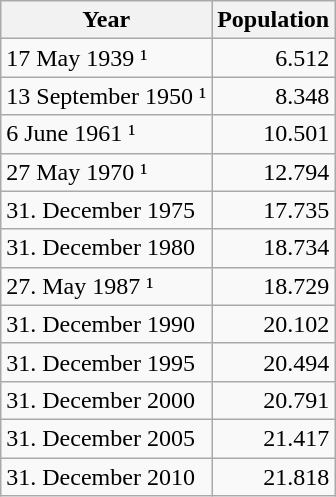<table class="wikitable">
<tr class="hintergrundfarbe5">
<th>Year</th>
<th>Population</th>
</tr>
<tr>
<td>17 May 1939 ¹</td>
<td style="text-align:right;">6.512</td>
</tr>
<tr>
<td>13 September 1950 ¹</td>
<td style="text-align:right;">8.348</td>
</tr>
<tr>
<td>6 June 1961 ¹</td>
<td style="text-align:right;">10.501</td>
</tr>
<tr>
<td>27 May 1970 ¹</td>
<td style="text-align:right;">12.794</td>
</tr>
<tr>
<td>31. December 1975</td>
<td style="text-align:right;">17.735</td>
</tr>
<tr>
<td>31. December 1980</td>
<td style="text-align:right;">18.734</td>
</tr>
<tr>
<td>27. May 1987 ¹</td>
<td style="text-align:right;">18.729</td>
</tr>
<tr>
<td>31. December 1990</td>
<td style="text-align:right;">20.102</td>
</tr>
<tr>
<td>31. December 1995</td>
<td style="text-align:right;">20.494</td>
</tr>
<tr>
<td>31. December 2000</td>
<td style="text-align:right;">20.791</td>
</tr>
<tr>
<td>31. December 2005</td>
<td style="text-align:right;">21.417</td>
</tr>
<tr>
<td>31. December 2010</td>
<td style="text-align:right;">21.818 </td>
</tr>
</table>
